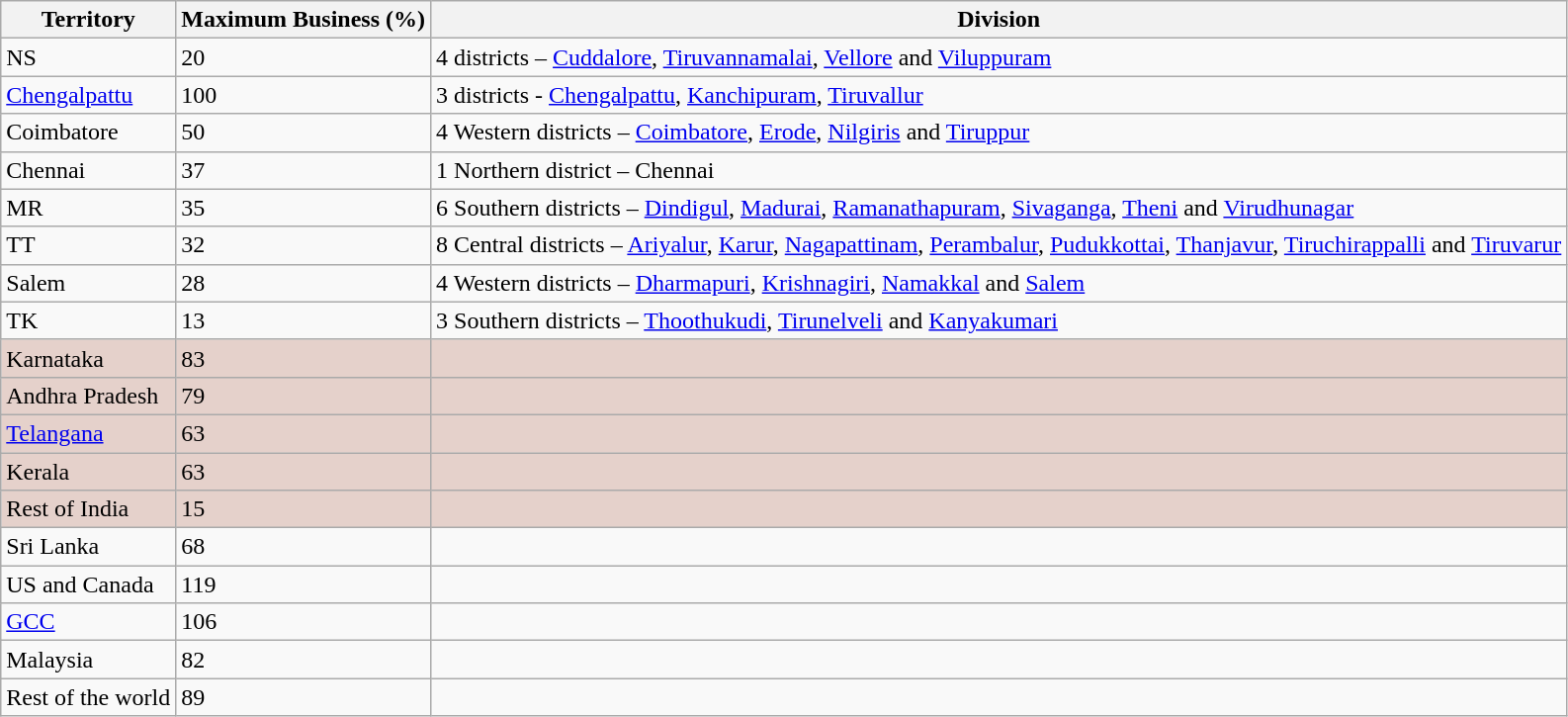<table class="wikitable">
<tr>
<th>Territory</th>
<th>Maximum Business (%)</th>
<th>Division</th>
</tr>
<tr>
<td>NS</td>
<td>20</td>
<td>4 districts – <a href='#'>Cuddalore</a>, <a href='#'>Tiruvannamalai</a>, <a href='#'>Vellore</a> and <a href='#'>Viluppuram</a></td>
</tr>
<tr>
<td><a href='#'>Chengalpattu</a></td>
<td>100</td>
<td>3 districts - <a href='#'>Chengalpattu</a>, <a href='#'>Kanchipuram</a>, <a href='#'>Tiruvallur</a></td>
</tr>
<tr>
<td>Coimbatore</td>
<td>50</td>
<td>4 Western districts – <a href='#'>Coimbatore</a>, <a href='#'>Erode</a>, <a href='#'>Nilgiris</a> and <a href='#'>Tiruppur</a></td>
</tr>
<tr>
<td>Chennai</td>
<td>37</td>
<td>1 Northern district – Chennai</td>
</tr>
<tr>
<td>MR</td>
<td>35</td>
<td>6 Southern districts – <a href='#'>Dindigul</a>, <a href='#'>Madurai</a>, <a href='#'>Ramanathapuram</a>, <a href='#'>Sivaganga</a>, <a href='#'>Theni</a> and <a href='#'>Virudhunagar</a></td>
</tr>
<tr>
<td>TT</td>
<td>32</td>
<td>8 Central districts – <a href='#'>Ariyalur</a>, <a href='#'>Karur</a>, <a href='#'>Nagapattinam</a>, <a href='#'>Perambalur</a>, <a href='#'>Pudukkottai</a>, <a href='#'>Thanjavur</a>, <a href='#'>Tiruchirappalli</a> and <a href='#'>Tiruvarur</a></td>
</tr>
<tr>
<td>Salem</td>
<td>28</td>
<td>4 Western districts – <a href='#'>Dharmapuri</a>, <a href='#'>Krishnagiri</a>, <a href='#'>Namakkal</a> and <a href='#'>Salem</a></td>
</tr>
<tr>
<td>TK</td>
<td>13</td>
<td>3 Southern districts – <a href='#'>Thoothukudi</a>, <a href='#'>Tirunelveli</a> and <a href='#'>Kanyakumari</a></td>
</tr>
<tr style="background:#e5d1cb;">
<td>Karnataka</td>
<td>83</td>
<td></td>
</tr>
<tr style="background:#e5d1cb;">
<td>Andhra Pradesh</td>
<td>79</td>
<td></td>
</tr>
<tr style="background:#e5d1cb;">
<td><a href='#'>Telangana</a></td>
<td>63</td>
<td></td>
</tr>
<tr style="background:#e5d1cb;">
<td>Kerala</td>
<td>63</td>
<td></td>
</tr>
<tr style="background:#e5d1cb;">
<td>Rest of India</td>
<td>15</td>
<td></td>
</tr>
<tr>
<td>Sri Lanka</td>
<td>68</td>
<td></td>
</tr>
<tr>
<td>US and Canada</td>
<td>119</td>
<td></td>
</tr>
<tr>
<td><a href='#'>GCC</a></td>
<td>106</td>
<td></td>
</tr>
<tr>
<td>Malaysia</td>
<td>82</td>
<td></td>
</tr>
<tr>
<td>Rest of the world</td>
<td>89</td>
<td></td>
</tr>
</table>
